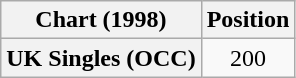<table class="wikitable plainrowheaders" style="text-align:center">
<tr>
<th>Chart (1998)</th>
<th>Position</th>
</tr>
<tr>
<th scope="row">UK Singles (OCC)</th>
<td>200</td>
</tr>
</table>
